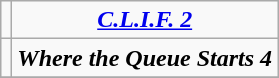<table class="wikitable" style="text-align:center">
<tr>
<td><div></div></td>
<td><strong><em><a href='#'>C.L.I.F. 2</a></em></strong></td>
</tr>
<tr>
<td><div></div></td>
<td><strong><em>Where the Queue Starts 4</em></strong></td>
</tr>
<tr>
</tr>
</table>
